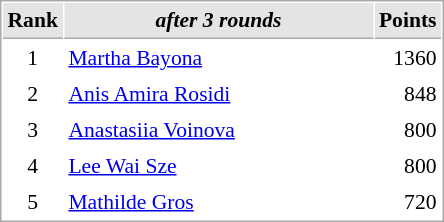<table cellspacing="1" cellpadding="3" style="border:1px solid #aaa; font-size:90%;">
<tr style="background:#e4e4e4;">
<th style="border-bottom:1px solid #aaa; width:10px;">Rank</th>
<th style="border-bottom:1px solid #aaa; width:200px; white-space:nowrap;"><em>after 3 rounds</em> </th>
<th style="border-bottom:1px solid #aaa; width:20px;">Points</th>
</tr>
<tr>
<td align=center>1</td>
<td> <a href='#'>Martha Bayona</a></td>
<td align=right>1360</td>
</tr>
<tr>
<td align=center>2</td>
<td> <a href='#'>Anis Amira Rosidi</a></td>
<td align=right>848</td>
</tr>
<tr>
<td align=center>3</td>
<td> <a href='#'>Anastasiia Voinova</a></td>
<td align=right>800</td>
</tr>
<tr>
<td align=center>4</td>
<td> <a href='#'>Lee Wai Sze</a></td>
<td align=right>800</td>
</tr>
<tr>
<td align=center>5</td>
<td> <a href='#'>Mathilde Gros</a></td>
<td align=right>720</td>
</tr>
</table>
